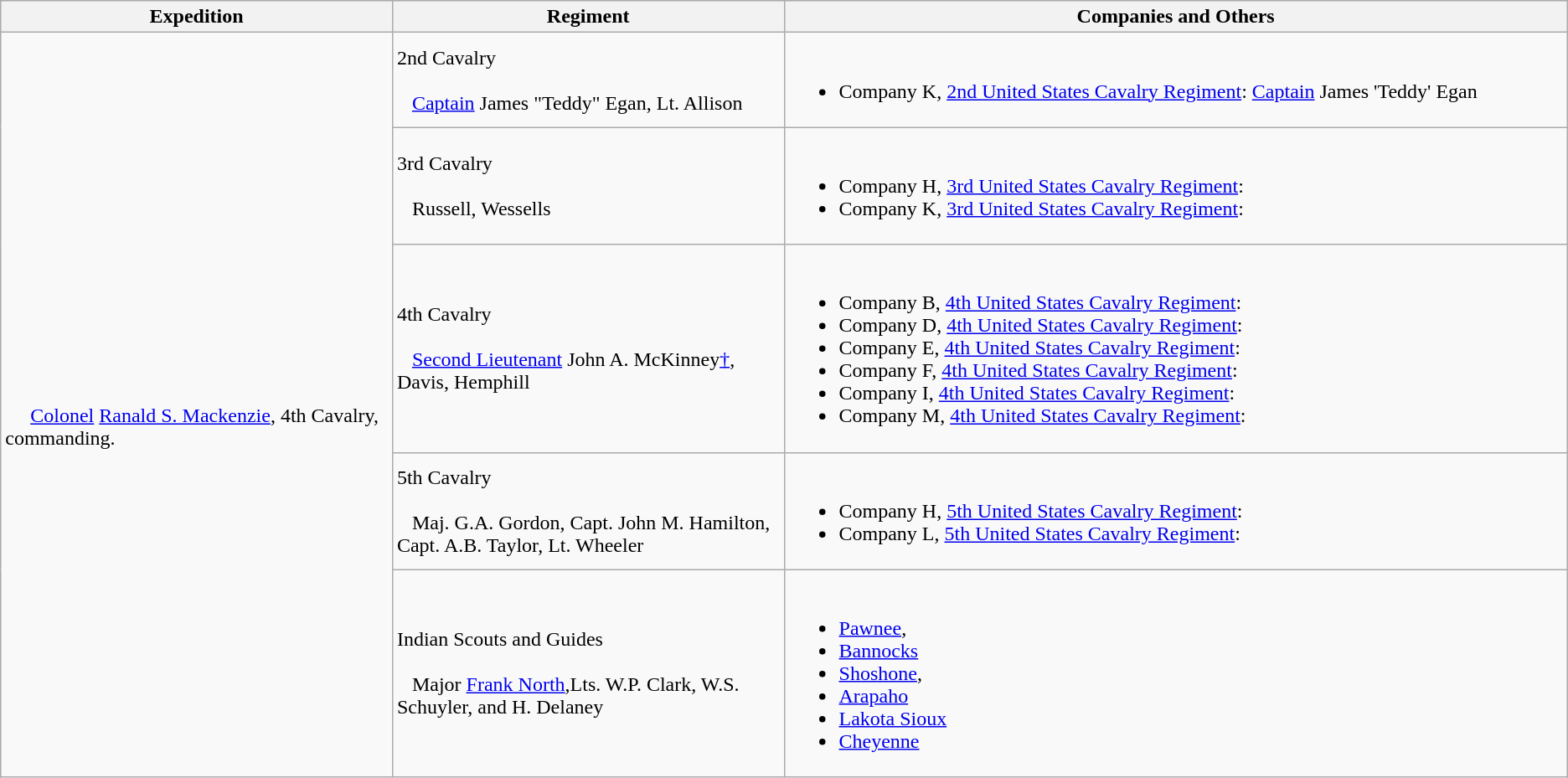<table class="wikitable">
<tr>
<th width=25%>Expedition</th>
<th width=25%>Regiment</th>
<th>Companies and Others</th>
</tr>
<tr>
<td rowspan=5><br><br>    
<a href='#'>Colonel</a> <a href='#'>Ranald S. Mackenzie</a>, 4th Cavalry, commanding.</td>
<td>2nd Cavalry<br><br>  
<a href='#'>Captain</a> James "Teddy" Egan, Lt. Allison</td>
<td><br><ul><li>Company K, <a href='#'>2nd United States Cavalry Regiment</a>: <a href='#'>Captain</a> James 'Teddy' Egan</li></ul></td>
</tr>
<tr>
<td>3rd Cavalry<br><br>  
Russell, Wessells</td>
<td><br><ul><li>Company H, <a href='#'>3rd United States Cavalry Regiment</a>:</li><li>Company K, <a href='#'>3rd United States Cavalry Regiment</a>:</li></ul></td>
</tr>
<tr>
<td>4th Cavalry<br><br>  
<a href='#'>Second Lieutenant</a> John A. McKinney<a href='#'>†</a>, Davis, Hemphill</td>
<td><br><ul><li>Company B, <a href='#'>4th United States Cavalry Regiment</a>:</li><li>Company D, <a href='#'>4th United States Cavalry Regiment</a>:</li><li>Company E, <a href='#'>4th United States Cavalry Regiment</a>:</li><li>Company F, <a href='#'>4th United States Cavalry Regiment</a>:</li><li>Company I, <a href='#'>4th United States Cavalry Regiment</a>:</li><li>Company M, <a href='#'>4th United States Cavalry Regiment</a>:</li></ul></td>
</tr>
<tr>
<td>5th Cavalry<br><br>  
Maj. G.A. Gordon, Capt. John M. Hamilton, Capt. A.B. Taylor, Lt. Wheeler</td>
<td><br><ul><li>Company H, <a href='#'>5th United States Cavalry Regiment</a>:</li><li>Company L, <a href='#'>5th United States Cavalry Regiment</a>:</li></ul></td>
</tr>
<tr>
<td>Indian Scouts and Guides<br><br>  
Major <a href='#'>Frank North</a>,Lts. W.P. Clark, W.S. Schuyler, and H. Delaney</td>
<td><br><ul><li><a href='#'>Pawnee</a>,</li><li><a href='#'>Bannocks</a></li><li><a href='#'>Shoshone</a>,</li><li><a href='#'>Arapaho</a></li><li><a href='#'>Lakota Sioux</a></li><li><a href='#'>Cheyenne</a></li></ul></td>
</tr>
</table>
